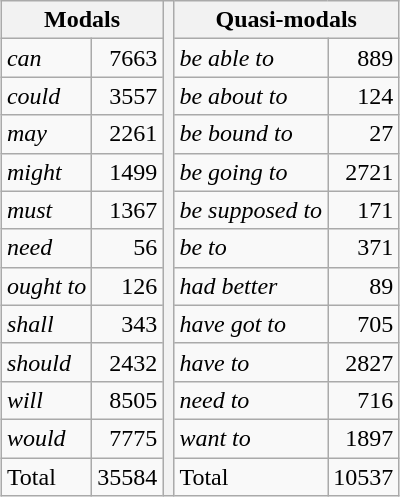<table class="wikitable" | style="margin-left: auto; margin-right: auto; border: none;">
<tr>
<th colspan="2">Modals</th>
<th rowspan="13"></th>
<th colspan="2">Quasi-modals</th>
</tr>
<tr>
<td><em>can</em></td>
<td style="text-align:right;">7663</td>
<td><em>be able to</em></td>
<td style="text-align:right;">889</td>
</tr>
<tr>
<td><em>could</em></td>
<td style="text-align:right;">3557</td>
<td><em>be about to</em></td>
<td style="text-align:right;">124</td>
</tr>
<tr>
<td><em>may</em></td>
<td style="text-align:right;">2261</td>
<td><em>be bound to</em></td>
<td style="text-align:right;">27</td>
</tr>
<tr>
<td><em>might</em></td>
<td style="text-align:right;">1499</td>
<td><em>be going to</em></td>
<td style="text-align:right;">2721</td>
</tr>
<tr>
<td><em>must</em></td>
<td style="text-align:right;">1367</td>
<td><em>be supposed to</em></td>
<td style="text-align:right;">171</td>
</tr>
<tr>
<td><em>need</em></td>
<td style="text-align:right;">56</td>
<td><em>be to</em></td>
<td style="text-align:right;">371</td>
</tr>
<tr>
<td><em>ought to</em></td>
<td style="text-align:right;">126</td>
<td><em>had better</em></td>
<td style="text-align:right;">89</td>
</tr>
<tr>
<td><em>shall</em></td>
<td style="text-align:right;">343</td>
<td><em>have got to</em></td>
<td style="text-align:right;">705</td>
</tr>
<tr>
<td><em>should</em></td>
<td style="text-align:right;">2432</td>
<td><em>have to</em></td>
<td style="text-align:right;">2827</td>
</tr>
<tr>
<td><em>will</em></td>
<td style="text-align:right;">8505</td>
<td><em>need to</em></td>
<td style="text-align:right;">716</td>
</tr>
<tr>
<td><em>would</em></td>
<td style="text-align:right;">7775</td>
<td><em>want to</em></td>
<td style="text-align:right;">1897</td>
</tr>
<tr>
<td>Total</td>
<td style="text-align:right;">35584</td>
<td>Total</td>
<td style="text-align:right;">10537</td>
</tr>
<tr>
</tr>
</table>
